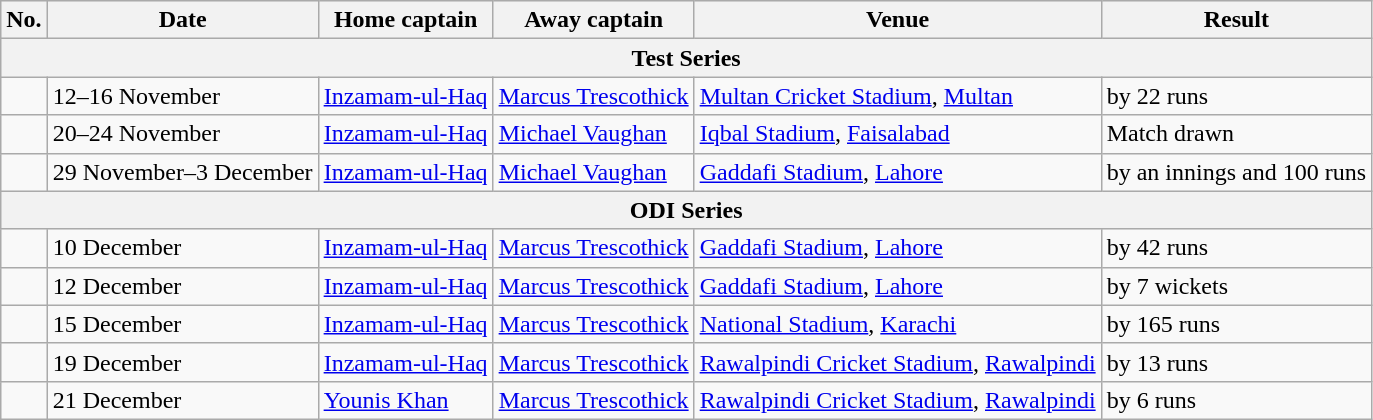<table class="wikitable">
<tr style="background:#efefef;">
<th>No.</th>
<th>Date</th>
<th>Home captain</th>
<th>Away captain</th>
<th>Venue</th>
<th>Result</th>
</tr>
<tr>
<th colspan="6">Test Series</th>
</tr>
<tr>
<td></td>
<td>12–16 November</td>
<td><a href='#'>Inzamam-ul-Haq</a></td>
<td><a href='#'>Marcus Trescothick</a></td>
<td><a href='#'>Multan Cricket Stadium</a>, <a href='#'>Multan</a></td>
<td> by 22 runs</td>
</tr>
<tr>
<td></td>
<td>20–24 November</td>
<td><a href='#'>Inzamam-ul-Haq</a></td>
<td><a href='#'>Michael Vaughan</a></td>
<td><a href='#'>Iqbal Stadium</a>, <a href='#'>Faisalabad</a></td>
<td>Match drawn</td>
</tr>
<tr>
<td></td>
<td>29 November–3 December</td>
<td><a href='#'>Inzamam-ul-Haq</a></td>
<td><a href='#'>Michael Vaughan</a></td>
<td><a href='#'>Gaddafi Stadium</a>, <a href='#'>Lahore</a></td>
<td> by an innings and 100 runs</td>
</tr>
<tr>
<th colspan="6">ODI Series</th>
</tr>
<tr>
<td></td>
<td>10 December</td>
<td><a href='#'>Inzamam-ul-Haq</a></td>
<td><a href='#'>Marcus Trescothick</a></td>
<td><a href='#'>Gaddafi Stadium</a>, <a href='#'>Lahore</a></td>
<td> by 42 runs</td>
</tr>
<tr>
<td></td>
<td>12 December</td>
<td><a href='#'>Inzamam-ul-Haq</a></td>
<td><a href='#'>Marcus Trescothick</a></td>
<td><a href='#'>Gaddafi Stadium</a>, <a href='#'>Lahore</a></td>
<td> by 7 wickets</td>
</tr>
<tr>
<td></td>
<td>15 December</td>
<td><a href='#'>Inzamam-ul-Haq</a></td>
<td><a href='#'>Marcus Trescothick</a></td>
<td><a href='#'>National Stadium</a>, <a href='#'>Karachi</a></td>
<td> by 165 runs</td>
</tr>
<tr>
<td></td>
<td>19 December</td>
<td><a href='#'>Inzamam-ul-Haq</a></td>
<td><a href='#'>Marcus Trescothick</a></td>
<td><a href='#'>Rawalpindi Cricket Stadium</a>, <a href='#'>Rawalpindi</a></td>
<td> by 13 runs</td>
</tr>
<tr>
<td></td>
<td>21 December</td>
<td><a href='#'>Younis Khan</a></td>
<td><a href='#'>Marcus Trescothick</a></td>
<td><a href='#'>Rawalpindi Cricket Stadium</a>, <a href='#'>Rawalpindi</a></td>
<td> by 6 runs</td>
</tr>
</table>
